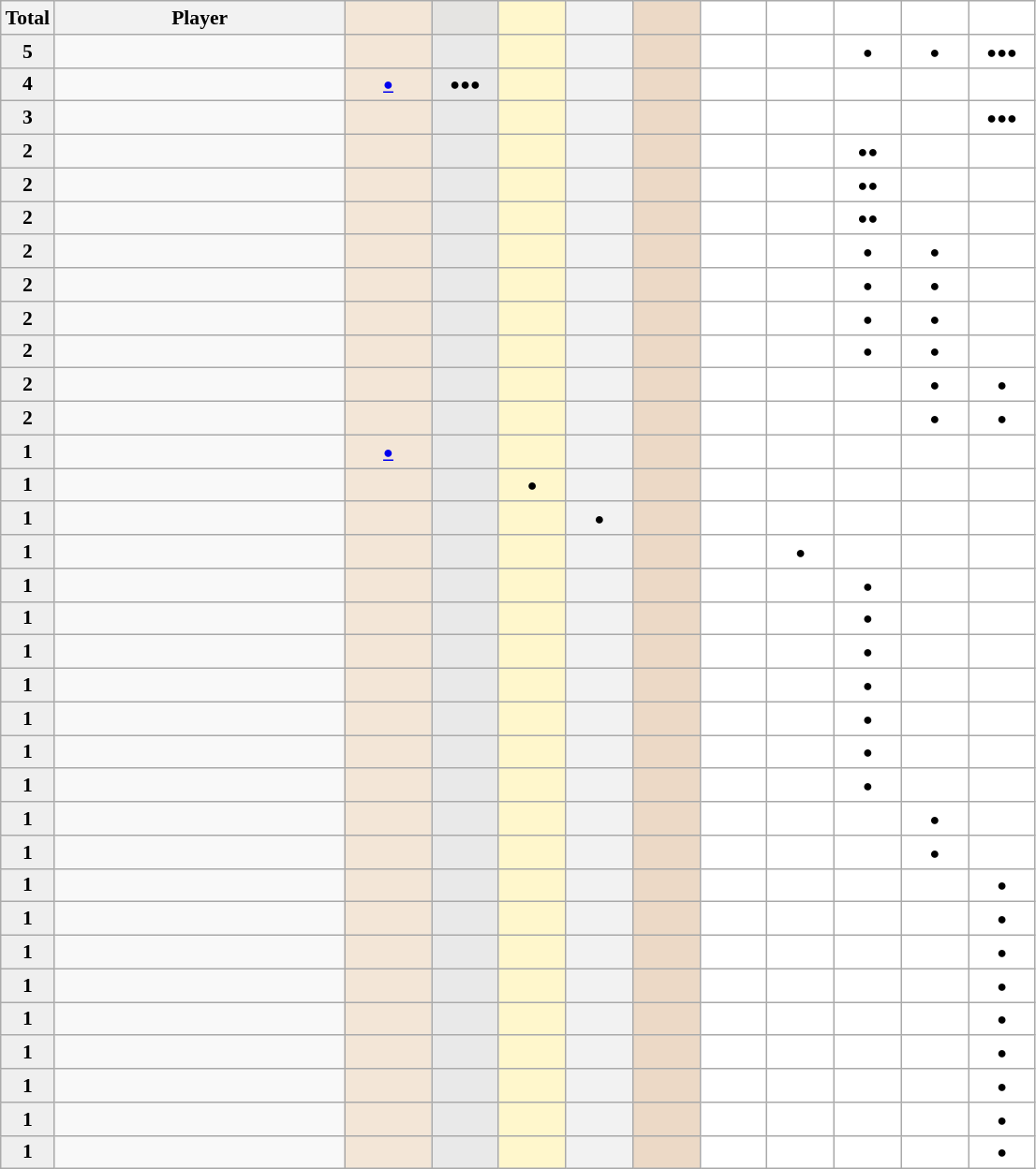<table class="sortable wikitable" style="font-size:90%">
<tr>
<th width="30">Total</th>
<th width="200">Player</th>
<th width="55" style="background:#F3E6D7;"></th>
<th width="41" style="background:#E5E4E2;"></th>
<th width="41" style="background:#fff7cc;"></th>
<th width="41" style="background:#f2f2f2;"></th>
<th width="41" style="background:#ecd9c6;"></th>
<th width="41" style="background:#fff;"></th>
<th width="41" style="background:#fff;"></th>
<th width="41" style="background:#fff;"></th>
<th width="41" style="background:#fff;"></th>
<th width="41" style="background:#fff;"></th>
</tr>
<tr align="center">
<td style="background:#efefef;"><strong>5</strong></td>
<td align="left"></td>
<td style="background:#F3E6D7;"> <small> </small></td>
<td style="background:#E9E9E9;"> <small> </small></td>
<td style="background:#fff7cc;"> <small> </small></td>
<td style="background:#f2f2f2;"> <small> </small></td>
<td style="background:#ecd9c6;"> <small></small></td>
<td style="background:#fff;"> <small> </small></td>
<td style="background:#fff;"> <small> </small></td>
<td style="background:#fff;"> <small>●</small></td>
<td style="background:#fff;"> <small>●</small></td>
<td style="background:#fff;"> <small>●●●</small></td>
</tr>
<tr align="center">
<td style="background:#efefef;"><strong>4</strong></td>
<td align="left"></td>
<td style="background:#F3E6D7;"> <small><a href='#'>●</a></small></td>
<td style="background:#E9E9E9;"> <small>●●●</small></td>
<td style="background:#fff7cc;"> <small> </small></td>
<td style="background:#f2f2f2;"> <small> </small></td>
<td style="background:#ecd9c6;"> <small></small></td>
<td style="background:#fff;"> <small> </small></td>
<td style="background:#fff;"> <small> </small></td>
<td style="background:#fff;"> <small> </small></td>
<td style="background:#fff;"> <small> </small></td>
<td style="background:#fff;"> <small> </small></td>
</tr>
<tr align="center">
<td style="background:#efefef;"><strong>3</strong></td>
<td align="left"></td>
<td style="background:#F3E6D7;"> <small> </small></td>
<td style="background:#E9E9E9;"> <small> </small></td>
<td style="background:#fff7cc;"> <small> </small></td>
<td style="background:#f2f2f2;"> <small> </small></td>
<td style="background:#ecd9c6;"> <small></small></td>
<td style="background:#fff;"> <small> </small></td>
<td style="background:#fff;"> <small> </small></td>
<td style="background:#fff;"> <small> </small></td>
<td style="background:#fff;"> <small> </small></td>
<td style="background:#fff;"> <small>●●●</small></td>
</tr>
<tr align="center">
<td style="background:#efefef;"><strong>2</strong></td>
<td align="left"></td>
<td style="background:#F3E6D7;"> <small> </small></td>
<td style="background:#E9E9E9;"> <small> </small></td>
<td style="background:#fff7cc;"> <small> </small></td>
<td style="background:#f2f2f2;"> <small> </small></td>
<td style="background:#ecd9c6;"> <small></small></td>
<td style="background:#fff;"> <small> </small></td>
<td style="background:#fff;"> <small> </small></td>
<td style="background:#fff;"> <small>●●</small></td>
<td style="background:#fff;"> <small> </small></td>
<td style="background:#fff;"> <small> </small></td>
</tr>
<tr align="center">
<td style="background:#efefef;"><strong>2</strong></td>
<td align="left"></td>
<td style="background:#F3E6D7;"> <small> </small></td>
<td style="background:#E9E9E9;"> <small> </small></td>
<td style="background:#fff7cc;"> <small> </small></td>
<td style="background:#f2f2f2;"> <small> </small></td>
<td style="background:#ecd9c6;"> <small></small></td>
<td style="background:#fff;"> <small> </small></td>
<td style="background:#fff;"> <small> </small></td>
<td style="background:#fff;"> <small>●●</small></td>
<td style="background:#fff;"> <small> </small></td>
<td style="background:#fff;"> <small> </small></td>
</tr>
<tr align="center">
<td style="background:#efefef;"><strong>2</strong></td>
<td align="left"></td>
<td style="background:#F3E6D7;"> <small> </small></td>
<td style="background:#E9E9E9;"> <small> </small></td>
<td style="background:#fff7cc;"> <small> </small></td>
<td style="background:#f2f2f2;"> <small> </small></td>
<td style="background:#ecd9c6;"> <small></small></td>
<td style="background:#fff;"> <small> </small></td>
<td style="background:#fff;"> <small> </small></td>
<td style="background:#fff;"> <small>●●</small></td>
<td style="background:#fff;"> <small> </small></td>
<td style="background:#fff;"> <small> </small></td>
</tr>
<tr align="center">
<td style="background:#efefef;"><strong>2</strong></td>
<td align="left"></td>
<td style="background:#F3E6D7;"> <small> </small></td>
<td style="background:#E9E9E9;"> <small> </small></td>
<td style="background:#fff7cc;"> <small> </small></td>
<td style="background:#f2f2f2;"> <small> </small></td>
<td style="background:#ecd9c6;"> <small></small></td>
<td style="background:#fff;"> <small> </small></td>
<td style="background:#fff;"> <small> </small></td>
<td style="background:#fff;"> <small>●</small></td>
<td style="background:#fff;"> <small>●</small></td>
<td style="background:#fff;"> <small> </small></td>
</tr>
<tr align="center">
<td style="background:#efefef;"><strong>2</strong></td>
<td align="left"></td>
<td style="background:#F3E6D7;"> <small> </small></td>
<td style="background:#E9E9E9;"> <small> </small></td>
<td style="background:#fff7cc;"> <small> </small></td>
<td style="background:#f2f2f2;"> <small> </small></td>
<td style="background:#ecd9c6;"> <small></small></td>
<td style="background:#fff;"> <small> </small></td>
<td style="background:#fff;"> <small> </small></td>
<td style="background:#fff;"> <small>●</small></td>
<td style="background:#fff;"> <small>●</small></td>
<td style="background:#fff;"> <small> </small></td>
</tr>
<tr align="center">
<td style="background:#efefef;"><strong>2</strong></td>
<td align="left"></td>
<td style="background:#F3E6D7;"> <small> </small></td>
<td style="background:#E9E9E9;"> <small> </small></td>
<td style="background:#fff7cc;"> <small> </small></td>
<td style="background:#f2f2f2;"> <small> </small></td>
<td style="background:#ecd9c6;"> <small></small></td>
<td style="background:#fff;"> <small> </small></td>
<td style="background:#fff;"> <small> </small></td>
<td style="background:#fff;"> <small>●</small></td>
<td style="background:#fff;"> <small>●</small></td>
<td style="background:#fff;"> <small> </small></td>
</tr>
<tr align="center">
<td style="background:#efefef;"><strong>2</strong></td>
<td align="left"></td>
<td style="background:#F3E6D7;"> <small> </small></td>
<td style="background:#E9E9E9;"> <small> </small></td>
<td style="background:#fff7cc;"> <small> </small></td>
<td style="background:#f2f2f2;"> <small> </small></td>
<td style="background:#ecd9c6;"> <small></small></td>
<td style="background:#fff;"> <small> </small></td>
<td style="background:#fff;"> <small> </small></td>
<td style="background:#fff;"> <small>●</small></td>
<td style="background:#fff;"> <small>●</small></td>
<td style="background:#fff;"> <small> </small></td>
</tr>
<tr align="center">
<td style="background:#efefef;"><strong>2</strong></td>
<td align="left"></td>
<td style="background:#F3E6D7;"> <small> </small></td>
<td style="background:#E9E9E9;"> <small> </small></td>
<td style="background:#fff7cc;"> <small> </small></td>
<td style="background:#f2f2f2;"> <small> </small></td>
<td style="background:#ecd9c6;"> <small></small></td>
<td style="background:#fff;"> <small> </small></td>
<td style="background:#fff;"> <small> </small></td>
<td style="background:#fff;"> <small> </small></td>
<td style="background:#fff;"> <small>●</small></td>
<td style="background:#fff;"> <small>●</small></td>
</tr>
<tr align="center">
<td style="background:#efefef;"><strong>2</strong></td>
<td align="left"></td>
<td style="background:#F3E6D7;"> <small> </small></td>
<td style="background:#E9E9E9;"> <small> </small></td>
<td style="background:#fff7cc;"> <small> </small></td>
<td style="background:#f2f2f2;"> <small> </small></td>
<td style="background:#ecd9c6;"> <small></small></td>
<td style="background:#fff;"> <small> </small></td>
<td style="background:#fff;"> <small> </small></td>
<td style="background:#fff;"> <small> </small></td>
<td style="background:#fff;"> <small>●</small></td>
<td style="background:#fff;"> <small>●</small></td>
</tr>
<tr align="center">
<td style="background:#efefef;"><strong>1</strong></td>
<td align="left"></td>
<td style="background:#F3E6D7;"> <small><a href='#'>●</a></small></td>
<td style="background:#E9E9E9;"> <small> </small></td>
<td style="background:#fff7cc;"> <small> </small></td>
<td style="background:#f2f2f2;"> <small> </small></td>
<td style="background:#ecd9c6;"> <small></small></td>
<td style="background:#fff;"> <small> </small></td>
<td style="background:#fff;"> <small> </small></td>
<td style="background:#fff;"> <small> </small></td>
<td style="background:#fff;"> <small> </small></td>
<td style="background:#fff;"> <small> </small></td>
</tr>
<tr align="center">
<td style="background:#efefef;"><strong>1</strong></td>
<td align="left"></td>
<td style="background:#F3E6D7;"> <small> </small></td>
<td style="background:#E9E9E9;"> <small> </small></td>
<td style="background:#fff7cc;"> <small>●</small></td>
<td style="background:#f2f2f2;"> <small> </small></td>
<td style="background:#ecd9c6;"> <small></small></td>
<td style="background:#fff;"> <small> </small></td>
<td style="background:#fff;"> <small> </small></td>
<td style="background:#fff;"> <small> </small></td>
<td style="background:#fff;"> <small> </small></td>
<td style="background:#fff;"> <small> </small></td>
</tr>
<tr align="center">
<td style="background:#efefef;"><strong>1</strong></td>
<td align="left"></td>
<td style="background:#F3E6D7;"> <small> </small></td>
<td style="background:#E9E9E9;"> <small> </small></td>
<td style="background:#fff7cc;"> <small> </small></td>
<td style="background:#f2f2f2;"> <small>●</small></td>
<td style="background:#ecd9c6;"> <small></small></td>
<td style="background:#fff;"> <small> </small></td>
<td style="background:#fff;"> <small> </small></td>
<td style="background:#fff;"> <small> </small></td>
<td style="background:#fff;"> <small> </small></td>
<td style="background:#fff;"> <small> </small></td>
</tr>
<tr align="center">
<td style="background:#efefef;"><strong>1</strong></td>
<td align="left"></td>
<td style="background:#F3E6D7;"> <small> </small></td>
<td style="background:#E9E9E9;"> <small> </small></td>
<td style="background:#fff7cc;"> <small> </small></td>
<td style="background:#f2f2f2;"> <small> </small></td>
<td style="background:#ecd9c6;"> <small></small></td>
<td style="background:#fff;"> <small> </small></td>
<td style="background:#fff;"> <small>●</small></td>
<td style="background:#fff;"> <small> </small></td>
<td style="background:#fff;"> <small> </small></td>
<td style="background:#fff;"> <small> </small></td>
</tr>
<tr align="center">
<td style="background:#efefef;"><strong>1</strong></td>
<td align="left"></td>
<td style="background:#F3E6D7;"> <small> </small></td>
<td style="background:#E9E9E9;"> <small> </small></td>
<td style="background:#fff7cc;"> <small> </small></td>
<td style="background:#f2f2f2;"> <small> </small></td>
<td style="background:#ecd9c6;"> <small></small></td>
<td style="background:#fff;"> <small> </small></td>
<td style="background:#fff;"> <small> </small></td>
<td style="background:#fff;"> <small>●</small></td>
<td style="background:#fff;"> <small> </small></td>
<td style="background:#fff;"> <small> </small></td>
</tr>
<tr align="center">
<td style="background:#efefef;"><strong>1</strong></td>
<td align="left"></td>
<td style="background:#F3E6D7;"> <small> </small></td>
<td style="background:#E9E9E9;"> <small> </small></td>
<td style="background:#fff7cc;"> <small> </small></td>
<td style="background:#f2f2f2;"> <small> </small></td>
<td style="background:#ecd9c6;"> <small></small></td>
<td style="background:#fff;"> <small> </small></td>
<td style="background:#fff;"> <small> </small></td>
<td style="background:#fff;"> <small>●</small></td>
<td style="background:#fff;"> <small> </small></td>
<td style="background:#fff;"> <small> </small></td>
</tr>
<tr align="center">
<td style="background:#efefef;"><strong>1</strong></td>
<td align="left"></td>
<td style="background:#F3E6D7;"> <small> </small></td>
<td style="background:#E9E9E9;"> <small> </small></td>
<td style="background:#fff7cc;"> <small> </small></td>
<td style="background:#f2f2f2;"> <small> </small></td>
<td style="background:#ecd9c6;"> <small></small></td>
<td style="background:#fff;"> <small> </small></td>
<td style="background:#fff;"> <small> </small></td>
<td style="background:#fff;"> <small>●</small></td>
<td style="background:#fff;"> <small> </small></td>
<td style="background:#fff;"> <small> </small></td>
</tr>
<tr align="center">
<td style="background:#efefef;"><strong>1</strong></td>
<td align="left"></td>
<td style="background:#F3E6D7;"> <small> </small></td>
<td style="background:#E9E9E9;"> <small> </small></td>
<td style="background:#fff7cc;"> <small> </small></td>
<td style="background:#f2f2f2;"> <small> </small></td>
<td style="background:#ecd9c6;"> <small></small></td>
<td style="background:#fff;"> <small> </small></td>
<td style="background:#fff;"> <small> </small></td>
<td style="background:#fff;"> <small>●</small></td>
<td style="background:#fff;"> <small> </small></td>
<td style="background:#fff;"> <small> </small></td>
</tr>
<tr align="center">
<td style="background:#efefef;"><strong>1</strong></td>
<td align="left"></td>
<td style="background:#F3E6D7;"> <small> </small></td>
<td style="background:#E9E9E9;"> <small> </small></td>
<td style="background:#fff7cc;"> <small> </small></td>
<td style="background:#f2f2f2;"> <small> </small></td>
<td style="background:#ecd9c6;"> <small></small></td>
<td style="background:#fff;"> <small> </small></td>
<td style="background:#fff;"> <small> </small></td>
<td style="background:#fff;"> <small>●</small></td>
<td style="background:#fff;"> <small> </small></td>
<td style="background:#fff;"> <small> </small></td>
</tr>
<tr align="center">
<td style="background:#efefef;"><strong>1</strong></td>
<td align="left"></td>
<td style="background:#F3E6D7;"> <small> </small></td>
<td style="background:#E9E9E9;"> <small> </small></td>
<td style="background:#fff7cc;"> <small> </small></td>
<td style="background:#f2f2f2;"> <small> </small></td>
<td style="background:#ecd9c6;"> <small></small></td>
<td style="background:#fff;"> <small> </small></td>
<td style="background:#fff;"> <small> </small></td>
<td style="background:#fff;"> <small>●</small></td>
<td style="background:#fff;"> <small> </small></td>
<td style="background:#fff;"> <small> </small></td>
</tr>
<tr align="center">
<td style="background:#efefef;"><strong>1</strong></td>
<td align="left"></td>
<td style="background:#F3E6D7;"> <small> </small></td>
<td style="background:#E9E9E9;"> <small> </small></td>
<td style="background:#fff7cc;"> <small> </small></td>
<td style="background:#f2f2f2;"> <small> </small></td>
<td style="background:#ecd9c6;"> <small></small></td>
<td style="background:#fff;"> <small> </small></td>
<td style="background:#fff;"> <small> </small></td>
<td style="background:#fff;"> <small>●</small></td>
<td style="background:#fff;"> <small> </small></td>
<td style="background:#fff;"> <small> </small></td>
</tr>
<tr align="center">
<td style="background:#efefef;"><strong>1</strong></td>
<td align="left"></td>
<td style="background:#F3E6D7;"> <small> </small></td>
<td style="background:#E9E9E9;"> <small> </small></td>
<td style="background:#fff7cc;"> <small> </small></td>
<td style="background:#f2f2f2;"> <small> </small></td>
<td style="background:#ecd9c6;"> <small></small></td>
<td style="background:#fff;"> <small> </small></td>
<td style="background:#fff;"> <small> </small></td>
<td style="background:#fff;"> <small> </small></td>
<td style="background:#fff;"> <small>●</small></td>
<td style="background:#fff;"> <small> </small></td>
</tr>
<tr align="center">
<td style="background:#efefef;"><strong>1</strong></td>
<td align="left"></td>
<td style="background:#F3E6D7;"> <small> </small></td>
<td style="background:#E9E9E9;"> <small> </small></td>
<td style="background:#fff7cc;"> <small> </small></td>
<td style="background:#f2f2f2;"> <small> </small></td>
<td style="background:#ecd9c6;"> <small></small></td>
<td style="background:#fff;"> <small> </small></td>
<td style="background:#fff;"> <small> </small></td>
<td style="background:#fff;"> <small> </small></td>
<td style="background:#fff;"> <small>●</small></td>
<td style="background:#fff;"> <small> </small></td>
</tr>
<tr align="center">
<td style="background:#efefef;"><strong>1</strong></td>
<td align="left"></td>
<td style="background:#F3E6D7;"> <small> </small></td>
<td style="background:#E9E9E9;"> <small> </small></td>
<td style="background:#fff7cc;"> <small> </small></td>
<td style="background:#f2f2f2;"> <small> </small></td>
<td style="background:#ecd9c6;"> <small></small></td>
<td style="background:#fff;"> <small> </small></td>
<td style="background:#fff;"> <small> </small></td>
<td style="background:#fff;"> <small> </small></td>
<td style="background:#fff;"> <small> </small></td>
<td style="background:#fff;"> <small>●</small></td>
</tr>
<tr align="center">
<td style="background:#efefef;"><strong>1</strong></td>
<td align="left"></td>
<td style="background:#F3E6D7;"> <small> </small></td>
<td style="background:#E9E9E9;"> <small> </small></td>
<td style="background:#fff7cc;"> <small> </small></td>
<td style="background:#f2f2f2;"> <small> </small></td>
<td style="background:#ecd9c6;"> <small></small></td>
<td style="background:#fff;"> <small> </small></td>
<td style="background:#fff;"> <small> </small></td>
<td style="background:#fff;"> <small> </small></td>
<td style="background:#fff;"> <small> </small></td>
<td style="background:#fff;"> <small>●</small></td>
</tr>
<tr align="center">
<td style="background:#efefef;"><strong>1</strong></td>
<td align="left"></td>
<td style="background:#F3E6D7;"> <small> </small></td>
<td style="background:#E9E9E9;"> <small> </small></td>
<td style="background:#fff7cc;"> <small> </small></td>
<td style="background:#f2f2f2;"> <small> </small></td>
<td style="background:#ecd9c6;"> <small></small></td>
<td style="background:#fff;"> <small> </small></td>
<td style="background:#fff;"> <small> </small></td>
<td style="background:#fff;"> <small> </small></td>
<td style="background:#fff;"> <small> </small></td>
<td style="background:#fff;"> <small>●</small></td>
</tr>
<tr align="center">
<td style="background:#efefef;"><strong>1</strong></td>
<td align="left"></td>
<td style="background:#F3E6D7;"> <small> </small></td>
<td style="background:#E9E9E9;"> <small> </small></td>
<td style="background:#fff7cc;"> <small> </small></td>
<td style="background:#f2f2f2;"> <small> </small></td>
<td style="background:#ecd9c6;"> <small></small></td>
<td style="background:#fff;"> <small> </small></td>
<td style="background:#fff;"> <small> </small></td>
<td style="background:#fff;"> <small> </small></td>
<td style="background:#fff;"> <small> </small></td>
<td style="background:#fff;"> <small>●</small></td>
</tr>
<tr align="center">
<td style="background:#efefef;"><strong>1</strong></td>
<td align="left"></td>
<td style="background:#F3E6D7;"> <small> </small></td>
<td style="background:#E9E9E9;"> <small> </small></td>
<td style="background:#fff7cc;"> <small> </small></td>
<td style="background:#f2f2f2;"> <small> </small></td>
<td style="background:#ecd9c6;"> <small></small></td>
<td style="background:#fff;"> <small> </small></td>
<td style="background:#fff;"> <small> </small></td>
<td style="background:#fff;"> <small> </small></td>
<td style="background:#fff;"> <small> </small></td>
<td style="background:#fff;"> <small>●</small></td>
</tr>
<tr align="center">
<td style="background:#efefef;"><strong>1</strong></td>
<td align="left"></td>
<td style="background:#F3E6D7;"> <small> </small></td>
<td style="background:#E9E9E9;"> <small> </small></td>
<td style="background:#fff7cc;"> <small> </small></td>
<td style="background:#f2f2f2;"> <small> </small></td>
<td style="background:#ecd9c6;"> <small></small></td>
<td style="background:#fff;"> <small> </small></td>
<td style="background:#fff;"> <small> </small></td>
<td style="background:#fff;"> <small> </small></td>
<td style="background:#fff;"> <small> </small></td>
<td style="background:#fff;"> <small>●</small></td>
</tr>
<tr align="center">
<td style="background:#efefef;"><strong>1</strong></td>
<td align="left"></td>
<td style="background:#F3E6D7;"> <small> </small></td>
<td style="background:#E9E9E9;"> <small> </small></td>
<td style="background:#fff7cc;"> <small> </small></td>
<td style="background:#f2f2f2;"> <small> </small></td>
<td style="background:#ecd9c6;"> <small></small></td>
<td style="background:#fff;"> <small> </small></td>
<td style="background:#fff;"> <small> </small></td>
<td style="background:#fff;"> <small> </small></td>
<td style="background:#fff;"> <small> </small></td>
<td style="background:#fff;"> <small>●</small></td>
</tr>
<tr align="center">
<td style="background:#efefef;"><strong>1</strong></td>
<td align="left"></td>
<td style="background:#F3E6D7;"> <small> </small></td>
<td style="background:#E9E9E9;"> <small> </small></td>
<td style="background:#fff7cc;"> <small> </small></td>
<td style="background:#f2f2f2;"> <small> </small></td>
<td style="background:#ecd9c6;"> <small></small></td>
<td style="background:#fff;"> <small> </small></td>
<td style="background:#fff;"> <small> </small></td>
<td style="background:#fff;"> <small> </small></td>
<td style="background:#fff;"> <small> </small></td>
<td style="background:#fff;"> <small>●</small></td>
</tr>
<tr align="center">
<td style="background:#efefef;"><strong>1</strong></td>
<td align="left"></td>
<td style="background:#F3E6D7;"> <small> </small></td>
<td style="background:#E9E9E9;"> <small> </small></td>
<td style="background:#fff7cc;"> <small> </small></td>
<td style="background:#f2f2f2;"> <small> </small></td>
<td style="background:#ecd9c6;"> <small></small></td>
<td style="background:#fff;"> <small> </small></td>
<td style="background:#fff;"> <small> </small></td>
<td style="background:#fff;"> <small> </small></td>
<td style="background:#fff;"> <small> </small></td>
<td style="background:#fff;"> <small>●</small></td>
</tr>
</table>
